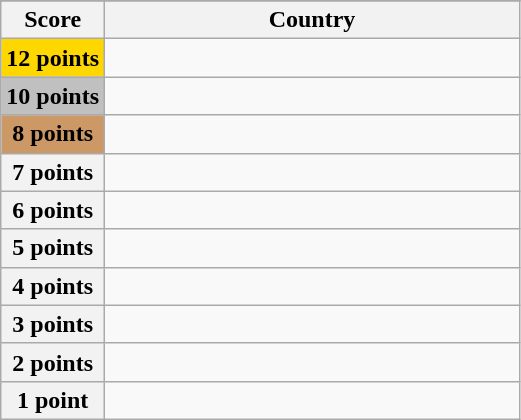<table class="wikitable">
<tr>
</tr>
<tr>
<th scope="col" width="20%">Score</th>
<th scope="col">Country</th>
</tr>
<tr>
<th scope="row" style="background:gold">12 points</th>
<td></td>
</tr>
<tr>
<th scope="row" style="background:silver">10 points</th>
<td></td>
</tr>
<tr>
<th scope="row" style="background:#CC9966">8 points</th>
<td></td>
</tr>
<tr>
<th scope="row">7 points</th>
<td></td>
</tr>
<tr>
<th scope="row">6 points</th>
<td></td>
</tr>
<tr>
<th scope="row">5 points</th>
<td></td>
</tr>
<tr>
<th scope="row">4 points</th>
<td></td>
</tr>
<tr>
<th scope="row">3 points</th>
<td></td>
</tr>
<tr>
<th scope="row">2 points</th>
<td></td>
</tr>
<tr>
<th scope="row">1 point</th>
<td></td>
</tr>
</table>
